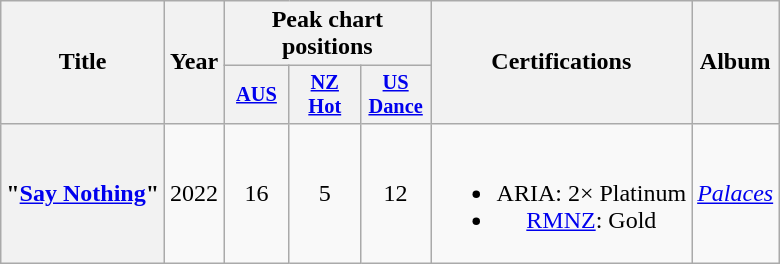<table class="wikitable plainrowheaders" style="text-align:center;">
<tr>
<th scope="col" rowspan="2">Title</th>
<th scope="col" rowspan="2">Year</th>
<th scope="col" colspan="3">Peak chart positions</th>
<th scope="col" rowspan="2">Certifications</th>
<th scope="col" rowspan="2">Album</th>
</tr>
<tr>
<th scope="col" style="width:2.75em;font-size:85%;"><a href='#'>AUS</a><br></th>
<th scope="col" style="width:3em;font-size:85%;"><a href='#'>NZ<br>Hot</a><br></th>
<th scope="col" style="width:3em;font-size:85%;"><a href='#'>US<br>Dance</a><br></th>
</tr>
<tr>
<th scope="row">"<a href='#'>Say Nothing</a>"<br></th>
<td>2022</td>
<td>16</td>
<td>5</td>
<td>12</td>
<td><br><ul><li>ARIA: 2× Platinum</li><li><a href='#'>RMNZ</a>: Gold</li></ul></td>
<td><em><a href='#'>Palaces</a></em></td>
</tr>
</table>
